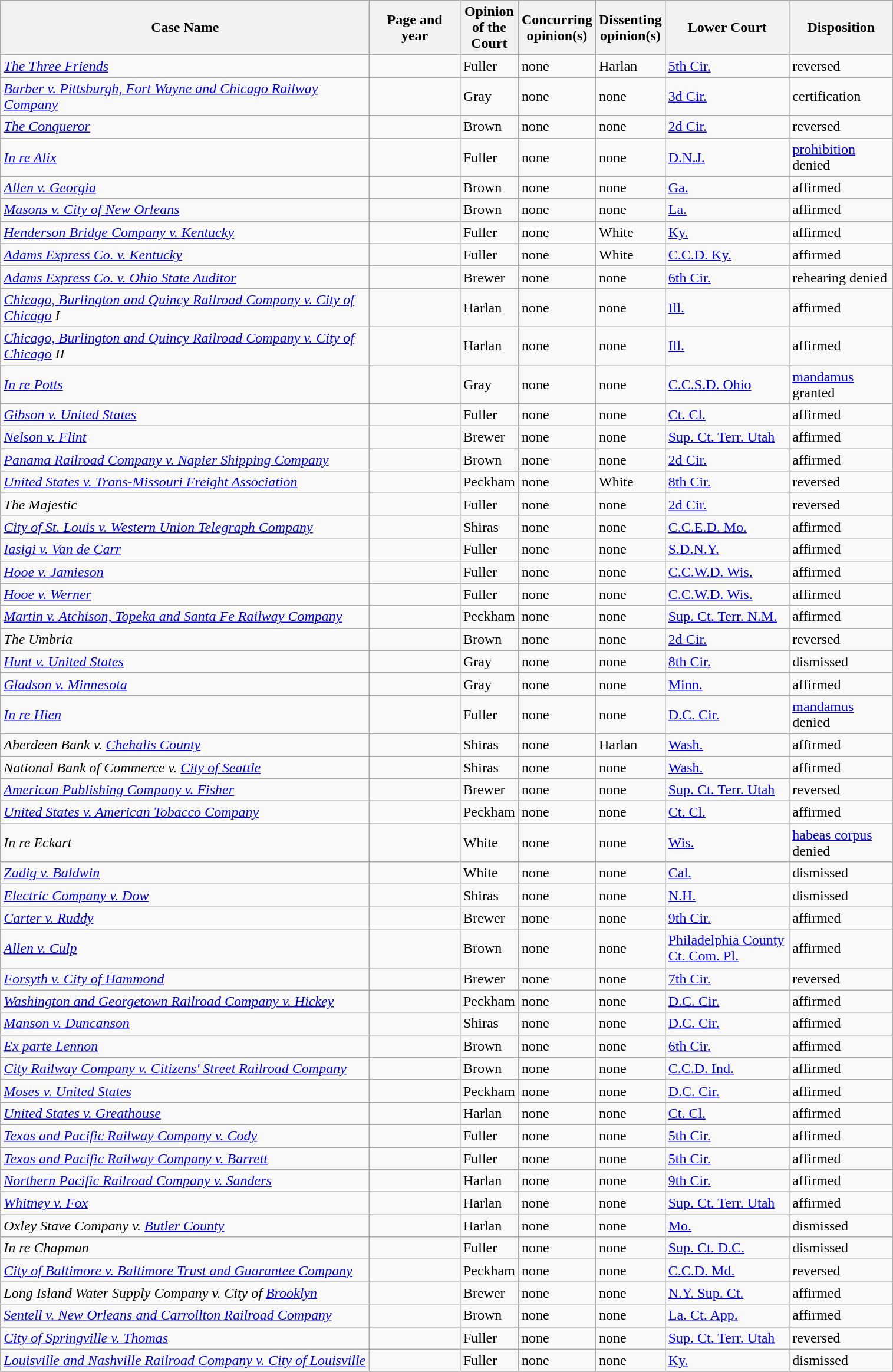<table class="wikitable sortable">
<tr>
<th scope="col" style="width: 410px;">Case Name</th>
<th scope="col" style="width: 95px;">Page and year</th>
<th scope="col" style="width: 10px;">Opinion of the Court</th>
<th scope="col" style="width: 10px;">Concurring opinion(s)</th>
<th scope="col" style="width: 10px;">Dissenting opinion(s)</th>
<th scope="col" style="width: 133px;">Lower Court</th>
<th scope="col" style="width: 110px;">Disposition</th>
</tr>
<tr>
<td><em><a href='#'>The Three Friends</a></em></td>
<td align="right"></td>
<td>Fuller</td>
<td>none</td>
<td>Harlan</td>
<td><a href='#'>5th Cir.</a></td>
<td>reversed</td>
</tr>
<tr>
<td><em><a href='#'>Barber v. Pittsburgh, Fort Wayne and Chicago Railway Company</a></em></td>
<td align="right"></td>
<td>Gray</td>
<td>none</td>
<td>none</td>
<td><a href='#'>3d Cir.</a></td>
<td>certification</td>
</tr>
<tr>
<td><em><a href='#'>The Conqueror</a></em></td>
<td align="right"></td>
<td>Brown</td>
<td>none</td>
<td>none</td>
<td><a href='#'>2d Cir.</a></td>
<td>reversed</td>
</tr>
<tr>
<td><em><a href='#'>In re Alix</a></em></td>
<td align="right"></td>
<td>Fuller</td>
<td>none</td>
<td>none</td>
<td><a href='#'>D.N.J.</a></td>
<td><a href='#'>prohibition</a> denied</td>
</tr>
<tr>
<td><em><a href='#'>Allen v. Georgia</a></em></td>
<td align="right"></td>
<td>Brown</td>
<td>none</td>
<td>none</td>
<td><a href='#'>Ga.</a></td>
<td>affirmed</td>
</tr>
<tr>
<td><em><a href='#'>Masons v. City of New Orleans</a></em></td>
<td align="right"></td>
<td>Brown</td>
<td>none</td>
<td>none</td>
<td><a href='#'>La.</a></td>
<td>affirmed</td>
</tr>
<tr>
<td><em><a href='#'>Henderson Bridge Company v. Kentucky</a></em></td>
<td align="right"></td>
<td>Fuller</td>
<td>none</td>
<td>White</td>
<td><a href='#'>Ky.</a></td>
<td>affirmed</td>
</tr>
<tr>
<td><em><a href='#'>Adams Express Co. v. Kentucky</a></em></td>
<td align="right"></td>
<td>Fuller</td>
<td>none</td>
<td>White</td>
<td><a href='#'>C.C.D. Ky.</a></td>
<td>affirmed</td>
</tr>
<tr>
<td><em><a href='#'>Adams Express Co. v. Ohio State Auditor</a></em></td>
<td align="right"></td>
<td>Brewer</td>
<td>none</td>
<td>none</td>
<td><a href='#'>6th Cir.</a></td>
<td>rehearing denied</td>
</tr>
<tr>
<td><em><a href='#'>Chicago, Burlington and Quincy Railroad Company v. City of Chicago</a> I</em></td>
<td align="right"></td>
<td>Harlan</td>
<td>none</td>
<td>none</td>
<td><a href='#'>Ill.</a></td>
<td>affirmed</td>
</tr>
<tr>
<td><em><a href='#'>Chicago, Burlington and Quincy Railroad Company v. City of Chicago</a> II</em></td>
<td align="right"></td>
<td>Harlan</td>
<td>none</td>
<td>none</td>
<td><a href='#'>Ill.</a></td>
<td>affirmed</td>
</tr>
<tr>
<td><em><a href='#'>In re Potts</a></em></td>
<td align="right"></td>
<td>Gray</td>
<td>none</td>
<td>none</td>
<td><a href='#'>C.C.S.D. Ohio</a></td>
<td><a href='#'>mandamus</a> granted</td>
</tr>
<tr>
<td><em><a href='#'>Gibson v. United States</a></em></td>
<td align="right"></td>
<td>Fuller</td>
<td>none</td>
<td>none</td>
<td><a href='#'>Ct. Cl.</a></td>
<td>affirmed</td>
</tr>
<tr>
<td><em><a href='#'>Nelson v. Flint</a></em></td>
<td align="right"></td>
<td>Brewer</td>
<td>none</td>
<td>none</td>
<td><a href='#'>Sup. Ct. Terr. Utah</a></td>
<td>affirmed</td>
</tr>
<tr>
<td><em><a href='#'>Panama Railroad Company v. Napier Shipping Company</a></em></td>
<td align="right"></td>
<td>Brown</td>
<td>none</td>
<td>none</td>
<td><a href='#'>2d Cir.</a></td>
<td>affirmed</td>
</tr>
<tr>
<td><em><a href='#'>United States v. Trans-Missouri Freight Association</a></em></td>
<td align="right"></td>
<td>Peckham</td>
<td>none</td>
<td>White</td>
<td><a href='#'>8th Cir.</a></td>
<td>reversed</td>
</tr>
<tr>
<td><em>The Majestic</em></td>
<td align="right"></td>
<td>Fuller</td>
<td>none</td>
<td>none</td>
<td><a href='#'>2d Cir.</a></td>
<td>reversed</td>
</tr>
<tr>
<td><em><a href='#'>City of St. Louis v. Western Union Telegraph Company</a></em></td>
<td align="right"></td>
<td>Shiras</td>
<td>none</td>
<td>none</td>
<td><a href='#'>C.C.E.D. Mo.</a></td>
<td>affirmed</td>
</tr>
<tr>
<td><em><a href='#'>Iasigi v. Van de Carr</a></em></td>
<td align="right"></td>
<td>Fuller</td>
<td>none</td>
<td>none</td>
<td><a href='#'>S.D.N.Y.</a></td>
<td>affirmed</td>
</tr>
<tr>
<td><em><a href='#'>Hooe v. Jamieson</a></em></td>
<td align="right"></td>
<td>Fuller</td>
<td>none</td>
<td>none</td>
<td><a href='#'>C.C.W.D. Wis.</a></td>
<td>affirmed</td>
</tr>
<tr>
<td><em><a href='#'>Hooe v. Werner</a></em></td>
<td align="right"></td>
<td>Fuller</td>
<td>none</td>
<td>none</td>
<td><a href='#'>C.C.W.D. Wis.</a></td>
<td>affirmed</td>
</tr>
<tr>
<td><em><a href='#'>Martin v. Atchison, Topeka and Santa Fe Railway Company</a></em></td>
<td align="right"></td>
<td>Peckham</td>
<td>none</td>
<td>none</td>
<td><a href='#'>Sup. Ct. Terr. N.M.</a></td>
<td>affirmed</td>
</tr>
<tr>
<td><em>The Umbria</em></td>
<td align="right"></td>
<td>Brown</td>
<td>none</td>
<td>none</td>
<td><a href='#'>2d Cir.</a></td>
<td>reversed</td>
</tr>
<tr>
<td><em><a href='#'>Hunt v. United States</a></em></td>
<td align="right"></td>
<td>Gray</td>
<td>none</td>
<td>none</td>
<td><a href='#'>8th Cir.</a></td>
<td>dismissed</td>
</tr>
<tr>
<td><em><a href='#'>Gladson v. Minnesota</a></em></td>
<td align="right"></td>
<td>Gray</td>
<td>none</td>
<td>none</td>
<td><a href='#'>Minn.</a></td>
<td>affirmed</td>
</tr>
<tr>
<td><em><a href='#'>In re Hien</a></em></td>
<td align="right"></td>
<td>Fuller</td>
<td>none</td>
<td>none</td>
<td><a href='#'>D.C. Cir.</a></td>
<td><a href='#'>mandamus</a> denied</td>
</tr>
<tr>
<td><em>Aberdeen Bank v. <a href='#'>Chehalis County</a></em></td>
<td align="right"></td>
<td>Shiras</td>
<td>none</td>
<td>Harlan</td>
<td><a href='#'>Wash.</a></td>
<td>affirmed</td>
</tr>
<tr>
<td><em>National Bank of Commerce v. <a href='#'>City of Seattle</a></em></td>
<td align="right"></td>
<td>Shiras</td>
<td>none</td>
<td>none</td>
<td><a href='#'>Wash.</a></td>
<td>affirmed</td>
</tr>
<tr>
<td><em><a href='#'>American Publishing Company v. Fisher</a></em></td>
<td align="right"></td>
<td>Brewer</td>
<td>none</td>
<td>none</td>
<td><a href='#'>Sup. Ct. Terr. Utah</a></td>
<td>reversed</td>
</tr>
<tr>
<td><em><a href='#'>United States v. American Tobacco Company</a></em></td>
<td align="right"></td>
<td>Peckham</td>
<td>none</td>
<td>none</td>
<td><a href='#'>Ct. Cl.</a></td>
<td>affirmed</td>
</tr>
<tr>
<td><em>In re Eckart</em></td>
<td align="right"></td>
<td>White</td>
<td>none</td>
<td>none</td>
<td><a href='#'>Wis.</a></td>
<td><a href='#'>habeas corpus</a> denied</td>
</tr>
<tr>
<td><em><a href='#'>Zadig v. Baldwin</a></em></td>
<td align="right"></td>
<td>White</td>
<td>none</td>
<td>none</td>
<td><a href='#'>Cal.</a></td>
<td>dismissed</td>
</tr>
<tr>
<td><em><a href='#'>Electric Company v. Dow</a></em></td>
<td align="right"></td>
<td>Shiras</td>
<td>none</td>
<td>none</td>
<td><a href='#'>N.H.</a></td>
<td>dismissed</td>
</tr>
<tr>
<td><em><a href='#'>Carter v. Ruddy</a></em></td>
<td align="right"></td>
<td>Brewer</td>
<td>none</td>
<td>none</td>
<td><a href='#'>9th Cir.</a></td>
<td>affirmed</td>
</tr>
<tr>
<td><em><a href='#'>Allen v. Culp</a></em></td>
<td align="right"></td>
<td>Brown</td>
<td>none</td>
<td>none</td>
<td><a href='#'>Philadelphia County Ct. Com. Pl.</a></td>
<td>affirmed</td>
</tr>
<tr>
<td><em><a href='#'>Forsyth v. City of Hammond</a></em></td>
<td align="right"></td>
<td>Brewer</td>
<td>none</td>
<td>none</td>
<td><a href='#'>7th Cir.</a></td>
<td>reversed</td>
</tr>
<tr>
<td><em><a href='#'>Washington and Georgetown Railroad Company v. Hickey</a></em></td>
<td align="right"></td>
<td>Peckham</td>
<td>none</td>
<td>none</td>
<td><a href='#'>D.C. Cir.</a></td>
<td>affirmed</td>
</tr>
<tr>
<td><em><a href='#'>Manson v. Duncanson</a></em></td>
<td align="right"></td>
<td>Shiras</td>
<td>none</td>
<td>none</td>
<td><a href='#'>D.C. Cir.</a></td>
<td>affirmed</td>
</tr>
<tr>
<td><em><a href='#'>Ex parte Lennon</a></em></td>
<td align="right"></td>
<td>Brown</td>
<td>none</td>
<td>none</td>
<td><a href='#'>6th Cir.</a></td>
<td>affirmed</td>
</tr>
<tr>
<td><em><a href='#'>City Railway Company v. Citizens' Street Railroad Company</a></em></td>
<td align="right"></td>
<td>Brown</td>
<td>none</td>
<td>none</td>
<td><a href='#'>C.C.D. Ind.</a></td>
<td>affirmed</td>
</tr>
<tr>
<td><em><a href='#'>Moses v. United States</a></em></td>
<td align="right"></td>
<td>Peckham</td>
<td>none</td>
<td>none</td>
<td><a href='#'>D.C. Cir.</a></td>
<td>affirmed</td>
</tr>
<tr>
<td><em><a href='#'>United States v. Greathouse</a></em></td>
<td align="right"></td>
<td>Harlan</td>
<td>none</td>
<td>none</td>
<td><a href='#'>Ct. Cl.</a></td>
<td>affirmed</td>
</tr>
<tr>
<td><em><a href='#'>Texas and Pacific Railway Company v. Cody</a></em></td>
<td align="right"></td>
<td>Fuller</td>
<td>none</td>
<td>none</td>
<td><a href='#'>5th Cir.</a></td>
<td>affirmed</td>
</tr>
<tr>
<td><em><a href='#'>Texas and Pacific Railway Company v. Barrett</a></em></td>
<td align="right"></td>
<td>Fuller</td>
<td>none</td>
<td>none</td>
<td><a href='#'>5th Cir.</a></td>
<td>affirmed</td>
</tr>
<tr>
<td><em><a href='#'>Northern Pacific Railroad Company v. Sanders</a></em></td>
<td align="right"></td>
<td>Harlan</td>
<td>none</td>
<td>none</td>
<td><a href='#'>9th Cir.</a></td>
<td>affirmed</td>
</tr>
<tr>
<td><em><a href='#'>Whitney v. Fox</a></em></td>
<td align="right"></td>
<td>Harlan</td>
<td>none</td>
<td>none</td>
<td><a href='#'>Sup. Ct. Terr. Utah</a></td>
<td>affirmed</td>
</tr>
<tr>
<td><em>Oxley Stave Company v. <a href='#'>Butler County</a></em></td>
<td align="right"></td>
<td>Harlan</td>
<td>none</td>
<td>none</td>
<td><a href='#'>Mo.</a></td>
<td>dismissed</td>
</tr>
<tr>
<td><em>In re Chapman</em></td>
<td align="right"></td>
<td>Fuller</td>
<td>none</td>
<td>none</td>
<td><a href='#'>Sup. Ct. D.C.</a></td>
<td>dismissed</td>
</tr>
<tr>
<td><em><a href='#'>City of Baltimore v. Baltimore Trust and Guarantee Company</a></em></td>
<td align="right"></td>
<td>Peckham</td>
<td>none</td>
<td>none</td>
<td><a href='#'>C.C.D. Md.</a></td>
<td>reversed</td>
</tr>
<tr>
<td><em>Long Island Water Supply Company v. City of <a href='#'>Brooklyn</a></em></td>
<td align="right"></td>
<td>Brewer</td>
<td>none</td>
<td>none</td>
<td><a href='#'>N.Y. Sup. Ct.</a></td>
<td>affirmed</td>
</tr>
<tr>
<td><em><a href='#'>Sentell v. New Orleans and Carrollton Railroad Company</a></em></td>
<td align="right"></td>
<td>Brown</td>
<td>none</td>
<td>none</td>
<td><a href='#'>La. Ct. App.</a></td>
<td>affirmed</td>
</tr>
<tr>
<td><em><a href='#'>City of Springville v. Thomas</a></em></td>
<td align="right"></td>
<td>Fuller</td>
<td>none</td>
<td>none</td>
<td><a href='#'>Sup. Ct. Terr. Utah</a></td>
<td>reversed</td>
</tr>
<tr>
<td><em><a href='#'>Louisville and Nashville Railroad Company v. City of Louisville</a></em></td>
<td align="right"></td>
<td>Fuller</td>
<td>none</td>
<td>none</td>
<td><a href='#'>Ky.</a></td>
<td>dismissed</td>
</tr>
<tr>
</tr>
</table>
